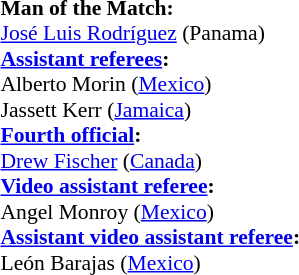<table width=50% style="font-size:90%">
<tr>
<td><br><strong>Man of the Match:</strong>
<br><a href='#'>José Luis Rodríguez</a> (Panama)<br><strong><a href='#'>Assistant referees</a>:</strong>
<br>Alberto Morin (<a href='#'>Mexico</a>)
<br>Jassett Kerr (<a href='#'>Jamaica</a>)
<br><strong><a href='#'>Fourth official</a>:</strong>
<br><a href='#'>Drew Fischer</a> (<a href='#'>Canada</a>)
<br><strong><a href='#'>Video assistant referee</a>:</strong>
<br>Angel Monroy (<a href='#'>Mexico</a>)
<br><strong><a href='#'>Assistant video assistant referee</a>:</strong>
<br>León Barajas (<a href='#'>Mexico</a>)</td>
</tr>
</table>
